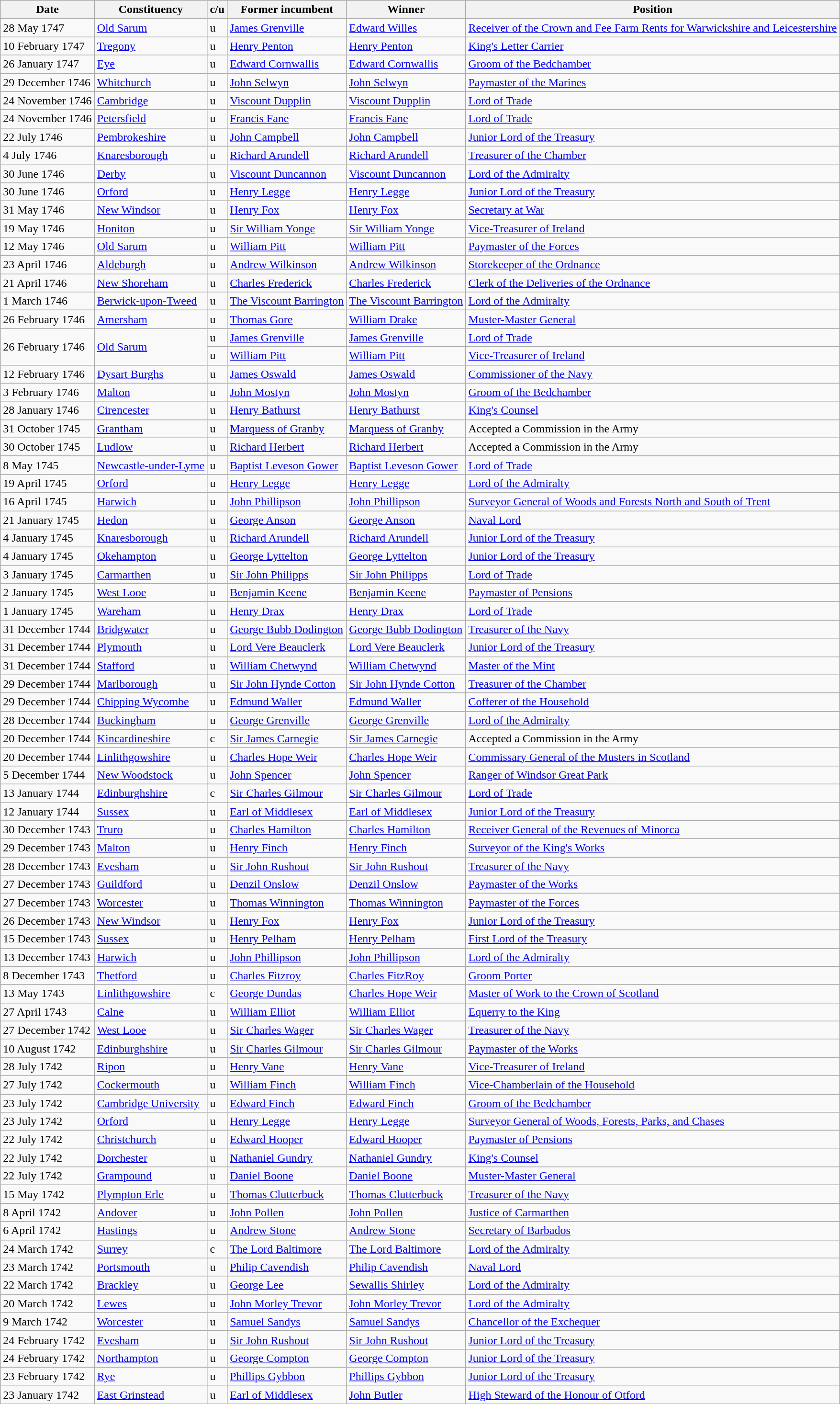<table class="wikitable">
<tr>
<th>Date</th>
<th>Constituency</th>
<th>c/u</th>
<th>Former incumbent</th>
<th>Winner</th>
<th>Position</th>
</tr>
<tr>
<td>28 May 1747</td>
<td><a href='#'>Old Sarum</a></td>
<td>u</td>
<td><a href='#'>James Grenville</a></td>
<td><a href='#'>Edward Willes</a></td>
<td><a href='#'>Receiver of the Crown and Fee Farm Rents for Warwickshire and Leicestershire</a></td>
</tr>
<tr>
<td>10 February 1747</td>
<td><a href='#'>Tregony</a></td>
<td>u</td>
<td><a href='#'>Henry Penton</a></td>
<td><a href='#'>Henry Penton</a></td>
<td><a href='#'>King's Letter Carrier</a></td>
</tr>
<tr>
<td>26 January 1747</td>
<td><a href='#'>Eye</a></td>
<td>u</td>
<td><a href='#'>Edward Cornwallis</a></td>
<td><a href='#'>Edward Cornwallis</a></td>
<td><a href='#'>Groom of the Bedchamber</a></td>
</tr>
<tr>
<td>29 December 1746</td>
<td><a href='#'>Whitchurch</a></td>
<td>u</td>
<td><a href='#'>John Selwyn</a></td>
<td><a href='#'>John Selwyn</a></td>
<td><a href='#'>Paymaster of the Marines</a></td>
</tr>
<tr>
<td>24 November 1746</td>
<td><a href='#'>Cambridge</a></td>
<td>u</td>
<td><a href='#'>Viscount Dupplin</a></td>
<td><a href='#'>Viscount Dupplin</a></td>
<td><a href='#'>Lord of Trade</a></td>
</tr>
<tr>
<td>24 November 1746</td>
<td><a href='#'>Petersfield</a></td>
<td>u</td>
<td><a href='#'>Francis Fane</a></td>
<td><a href='#'>Francis Fane</a></td>
<td><a href='#'>Lord of Trade</a></td>
</tr>
<tr>
<td>22 July 1746</td>
<td><a href='#'>Pembrokeshire</a></td>
<td>u</td>
<td><a href='#'>John Campbell</a></td>
<td><a href='#'>John Campbell</a></td>
<td><a href='#'>Junior Lord of the Treasury</a></td>
</tr>
<tr>
<td>4 July 1746</td>
<td><a href='#'>Knaresborough</a></td>
<td>u</td>
<td><a href='#'>Richard Arundell</a></td>
<td><a href='#'>Richard Arundell</a></td>
<td><a href='#'>Treasurer of the Chamber</a></td>
</tr>
<tr>
<td>30 June 1746</td>
<td><a href='#'>Derby</a></td>
<td>u</td>
<td><a href='#'>Viscount Duncannon</a></td>
<td><a href='#'>Viscount Duncannon</a></td>
<td><a href='#'>Lord of the Admiralty</a></td>
</tr>
<tr>
<td>30 June 1746</td>
<td><a href='#'>Orford</a></td>
<td>u</td>
<td><a href='#'>Henry Legge</a></td>
<td><a href='#'>Henry Legge</a></td>
<td><a href='#'>Junior Lord of the Treasury</a></td>
</tr>
<tr>
<td>31 May 1746</td>
<td><a href='#'>New Windsor</a></td>
<td>u</td>
<td><a href='#'>Henry Fox</a></td>
<td><a href='#'>Henry Fox</a></td>
<td><a href='#'>Secretary at War</a></td>
</tr>
<tr>
<td>19 May 1746</td>
<td><a href='#'>Honiton</a></td>
<td>u</td>
<td><a href='#'>Sir William Yonge</a></td>
<td><a href='#'>Sir William Yonge</a></td>
<td><a href='#'>Vice-Treasurer of Ireland</a></td>
</tr>
<tr>
<td>12 May 1746</td>
<td><a href='#'>Old Sarum</a></td>
<td>u</td>
<td><a href='#'>William Pitt</a></td>
<td><a href='#'>William Pitt</a></td>
<td><a href='#'>Paymaster of the Forces</a></td>
</tr>
<tr>
<td>23 April 1746</td>
<td><a href='#'>Aldeburgh</a></td>
<td>u</td>
<td><a href='#'>Andrew Wilkinson</a></td>
<td><a href='#'>Andrew Wilkinson</a></td>
<td><a href='#'>Storekeeper of the Ordnance</a></td>
</tr>
<tr>
<td>21 April 1746</td>
<td><a href='#'>New Shoreham</a></td>
<td>u</td>
<td><a href='#'>Charles Frederick</a></td>
<td><a href='#'>Charles Frederick</a></td>
<td><a href='#'>Clerk of the Deliveries of the Ordnance</a></td>
</tr>
<tr>
<td>1 March 1746</td>
<td><a href='#'>Berwick-upon-Tweed</a></td>
<td>u</td>
<td><a href='#'>The Viscount Barrington</a></td>
<td><a href='#'>The Viscount Barrington</a></td>
<td><a href='#'>Lord of the Admiralty</a></td>
</tr>
<tr>
<td>26 February 1746</td>
<td><a href='#'>Amersham</a></td>
<td>u</td>
<td><a href='#'>Thomas Gore</a></td>
<td><a href='#'>William Drake</a></td>
<td><a href='#'>Muster-Master General</a></td>
</tr>
<tr>
<td rowspan=2>26 February 1746</td>
<td rowspan=2><a href='#'>Old Sarum</a></td>
<td>u</td>
<td><a href='#'>James Grenville</a></td>
<td><a href='#'>James Grenville</a></td>
<td><a href='#'>Lord of Trade</a></td>
</tr>
<tr>
<td>u</td>
<td><a href='#'>William Pitt</a></td>
<td><a href='#'>William Pitt</a></td>
<td><a href='#'>Vice-Treasurer of Ireland</a></td>
</tr>
<tr>
<td>12 February 1746</td>
<td><a href='#'>Dysart Burghs</a></td>
<td>u</td>
<td><a href='#'>James Oswald</a></td>
<td><a href='#'>James Oswald</a></td>
<td><a href='#'>Commissioner of the Navy</a></td>
</tr>
<tr>
<td>3 February 1746</td>
<td><a href='#'>Malton</a></td>
<td>u</td>
<td><a href='#'>John Mostyn</a></td>
<td><a href='#'>John Mostyn</a></td>
<td><a href='#'>Groom of the Bedchamber</a></td>
</tr>
<tr>
<td>28 January 1746</td>
<td><a href='#'>Cirencester</a></td>
<td>u</td>
<td><a href='#'>Henry Bathurst</a></td>
<td><a href='#'>Henry Bathurst</a></td>
<td><a href='#'>King's Counsel</a></td>
</tr>
<tr>
<td>31 October 1745</td>
<td><a href='#'>Grantham</a></td>
<td>u</td>
<td><a href='#'>Marquess of Granby</a></td>
<td><a href='#'>Marquess of Granby</a></td>
<td>Accepted a Commission in the Army</td>
</tr>
<tr>
<td>30 October 1745</td>
<td><a href='#'>Ludlow</a></td>
<td>u</td>
<td><a href='#'>Richard Herbert</a></td>
<td><a href='#'>Richard Herbert</a></td>
<td>Accepted a Commission in the Army</td>
</tr>
<tr>
<td>8 May 1745</td>
<td><a href='#'>Newcastle-under-Lyme</a></td>
<td>u</td>
<td><a href='#'>Baptist Leveson Gower</a></td>
<td><a href='#'>Baptist Leveson Gower</a></td>
<td><a href='#'>Lord of Trade</a></td>
</tr>
<tr>
<td>19 April 1745</td>
<td><a href='#'>Orford</a></td>
<td>u</td>
<td><a href='#'>Henry Legge</a></td>
<td><a href='#'>Henry Legge</a></td>
<td><a href='#'>Lord of the Admiralty</a></td>
</tr>
<tr>
<td>16 April 1745</td>
<td><a href='#'>Harwich</a></td>
<td>u</td>
<td><a href='#'>John Phillipson</a></td>
<td><a href='#'>John Phillipson</a></td>
<td><a href='#'>Surveyor General of Woods and Forests North and South of Trent</a></td>
</tr>
<tr>
<td>21 January 1745</td>
<td><a href='#'>Hedon</a></td>
<td>u</td>
<td><a href='#'>George Anson</a></td>
<td><a href='#'>George Anson</a></td>
<td><a href='#'>Naval Lord</a></td>
</tr>
<tr>
<td>4 January 1745</td>
<td><a href='#'>Knaresborough</a></td>
<td>u</td>
<td><a href='#'>Richard Arundell</a></td>
<td><a href='#'>Richard Arundell</a></td>
<td><a href='#'>Junior Lord of the Treasury</a></td>
</tr>
<tr>
<td>4 January 1745</td>
<td><a href='#'>Okehampton</a></td>
<td>u</td>
<td><a href='#'>George Lyttelton</a></td>
<td><a href='#'>George Lyttelton</a></td>
<td><a href='#'>Junior Lord of the Treasury</a></td>
</tr>
<tr>
<td>3 January 1745</td>
<td><a href='#'>Carmarthen</a></td>
<td>u</td>
<td><a href='#'>Sir John Philipps</a></td>
<td><a href='#'>Sir John Philipps</a></td>
<td><a href='#'>Lord of Trade</a></td>
</tr>
<tr>
<td>2 January 1745</td>
<td><a href='#'>West Looe</a></td>
<td>u</td>
<td><a href='#'>Benjamin Keene</a></td>
<td><a href='#'>Benjamin Keene</a></td>
<td><a href='#'>Paymaster of Pensions</a></td>
</tr>
<tr>
<td>1 January 1745</td>
<td><a href='#'>Wareham</a></td>
<td>u</td>
<td><a href='#'>Henry Drax</a></td>
<td><a href='#'>Henry Drax</a></td>
<td><a href='#'>Lord of Trade</a></td>
</tr>
<tr>
<td>31 December 1744</td>
<td><a href='#'>Bridgwater</a></td>
<td>u</td>
<td><a href='#'>George Bubb Dodington</a></td>
<td><a href='#'>George Bubb Dodington</a></td>
<td><a href='#'>Treasurer of the Navy</a></td>
</tr>
<tr>
<td>31 December 1744</td>
<td><a href='#'>Plymouth</a></td>
<td>u</td>
<td><a href='#'>Lord Vere Beauclerk</a></td>
<td><a href='#'>Lord Vere Beauclerk</a></td>
<td><a href='#'>Junior Lord of the Treasury</a></td>
</tr>
<tr>
<td>31 December 1744</td>
<td><a href='#'>Stafford</a></td>
<td>u</td>
<td><a href='#'>William Chetwynd</a></td>
<td><a href='#'>William Chetwynd</a></td>
<td><a href='#'>Master of the Mint</a></td>
</tr>
<tr>
<td>29 December 1744</td>
<td><a href='#'>Marlborough</a></td>
<td>u</td>
<td><a href='#'>Sir John Hynde Cotton</a></td>
<td><a href='#'>Sir John Hynde Cotton</a></td>
<td><a href='#'>Treasurer of the Chamber</a></td>
</tr>
<tr>
<td>29 December 1744</td>
<td><a href='#'>Chipping Wycombe</a></td>
<td>u</td>
<td><a href='#'>Edmund Waller</a></td>
<td><a href='#'>Edmund Waller</a></td>
<td><a href='#'>Cofferer of the Household</a></td>
</tr>
<tr>
<td>28 December 1744</td>
<td><a href='#'>Buckingham</a></td>
<td>u</td>
<td><a href='#'>George Grenville</a></td>
<td><a href='#'>George Grenville</a></td>
<td><a href='#'>Lord of the Admiralty</a></td>
</tr>
<tr>
<td>20 December 1744</td>
<td><a href='#'>Kincardineshire</a></td>
<td>c</td>
<td><a href='#'>Sir James Carnegie</a></td>
<td><a href='#'>Sir James Carnegie</a></td>
<td>Accepted a Commission in the Army</td>
</tr>
<tr>
<td>20 December 1744</td>
<td><a href='#'>Linlithgowshire</a></td>
<td>u</td>
<td><a href='#'>Charles Hope Weir</a></td>
<td><a href='#'>Charles Hope Weir</a></td>
<td><a href='#'>Commissary General of the Musters in Scotland</a></td>
</tr>
<tr>
<td>5 December 1744</td>
<td><a href='#'>New Woodstock</a></td>
<td>u</td>
<td><a href='#'>John Spencer</a></td>
<td><a href='#'>John Spencer</a></td>
<td><a href='#'>Ranger of Windsor Great Park</a></td>
</tr>
<tr>
<td>13 January 1744</td>
<td><a href='#'>Edinburghshire</a></td>
<td>c</td>
<td><a href='#'>Sir Charles Gilmour</a></td>
<td><a href='#'>Sir Charles Gilmour</a></td>
<td><a href='#'>Lord of Trade</a></td>
</tr>
<tr>
<td>12 January 1744</td>
<td><a href='#'>Sussex</a></td>
<td>u</td>
<td><a href='#'>Earl of Middlesex</a></td>
<td><a href='#'>Earl of Middlesex</a></td>
<td><a href='#'>Junior Lord of the Treasury</a></td>
</tr>
<tr>
<td>30 December 1743</td>
<td><a href='#'>Truro</a></td>
<td>u</td>
<td><a href='#'>Charles Hamilton</a></td>
<td><a href='#'>Charles Hamilton</a></td>
<td><a href='#'>Receiver General of the Revenues of Minorca</a></td>
</tr>
<tr>
<td>29 December 1743</td>
<td><a href='#'>Malton</a></td>
<td>u</td>
<td><a href='#'>Henry Finch</a></td>
<td><a href='#'>Henry Finch</a></td>
<td><a href='#'>Surveyor of the King's Works</a></td>
</tr>
<tr>
<td>28 December 1743</td>
<td><a href='#'>Evesham</a></td>
<td>u</td>
<td><a href='#'>Sir John Rushout</a></td>
<td><a href='#'>Sir John Rushout</a></td>
<td><a href='#'>Treasurer of the Navy</a></td>
</tr>
<tr>
<td>27 December 1743</td>
<td><a href='#'>Guildford</a></td>
<td>u</td>
<td><a href='#'>Denzil Onslow</a></td>
<td><a href='#'>Denzil Onslow</a></td>
<td><a href='#'>Paymaster of the Works</a></td>
</tr>
<tr>
<td>27 December 1743</td>
<td><a href='#'>Worcester</a></td>
<td>u</td>
<td><a href='#'>Thomas Winnington</a></td>
<td><a href='#'>Thomas Winnington</a></td>
<td><a href='#'>Paymaster of the Forces</a></td>
</tr>
<tr>
<td>26 December 1743</td>
<td><a href='#'>New Windsor</a></td>
<td>u</td>
<td><a href='#'>Henry Fox</a></td>
<td><a href='#'>Henry Fox</a></td>
<td><a href='#'>Junior Lord of the Treasury</a></td>
</tr>
<tr>
<td>15 December 1743</td>
<td><a href='#'>Sussex</a></td>
<td>u</td>
<td><a href='#'>Henry Pelham</a></td>
<td><a href='#'>Henry Pelham</a></td>
<td><a href='#'>First Lord of the Treasury</a></td>
</tr>
<tr>
<td>13 December 1743</td>
<td><a href='#'>Harwich</a></td>
<td>u</td>
<td><a href='#'>John Phillipson</a></td>
<td><a href='#'>John Phillipson</a></td>
<td><a href='#'>Lord of the Admiralty</a></td>
</tr>
<tr>
<td>8 December 1743</td>
<td><a href='#'>Thetford</a></td>
<td>u</td>
<td><a href='#'>Charles Fitzroy</a></td>
<td><a href='#'>Charles FitzRoy</a></td>
<td><a href='#'>Groom Porter</a></td>
</tr>
<tr>
<td>13 May 1743</td>
<td><a href='#'>Linlithgowshire</a></td>
<td>c</td>
<td><a href='#'>George Dundas</a></td>
<td><a href='#'>Charles Hope Weir</a></td>
<td><a href='#'>Master of Work to the Crown of Scotland</a></td>
</tr>
<tr>
<td>27 April 1743</td>
<td><a href='#'>Calne</a></td>
<td>u</td>
<td><a href='#'>William Elliot</a></td>
<td><a href='#'>William Elliot</a></td>
<td><a href='#'>Equerry to the King</a></td>
</tr>
<tr>
<td>27 December 1742</td>
<td><a href='#'>West Looe</a></td>
<td>u</td>
<td><a href='#'>Sir Charles Wager</a></td>
<td><a href='#'>Sir Charles Wager</a></td>
<td><a href='#'>Treasurer of the Navy</a></td>
</tr>
<tr>
<td>10 August 1742</td>
<td><a href='#'>Edinburghshire</a></td>
<td>u</td>
<td><a href='#'>Sir Charles Gilmour</a></td>
<td><a href='#'>Sir Charles Gilmour</a></td>
<td><a href='#'>Paymaster of the Works</a></td>
</tr>
<tr>
<td>28 July 1742</td>
<td><a href='#'>Ripon</a></td>
<td>u</td>
<td><a href='#'>Henry Vane</a></td>
<td><a href='#'>Henry Vane</a></td>
<td><a href='#'>Vice-Treasurer of Ireland</a></td>
</tr>
<tr>
<td>27 July 1742</td>
<td><a href='#'>Cockermouth</a></td>
<td>u</td>
<td><a href='#'>William Finch</a></td>
<td><a href='#'>William Finch</a></td>
<td><a href='#'>Vice-Chamberlain of the Household</a></td>
</tr>
<tr>
<td>23 July 1742</td>
<td><a href='#'>Cambridge University</a></td>
<td>u</td>
<td><a href='#'>Edward Finch</a></td>
<td><a href='#'>Edward Finch</a></td>
<td><a href='#'>Groom of the Bedchamber</a></td>
</tr>
<tr>
<td>23 July 1742</td>
<td><a href='#'>Orford</a></td>
<td>u</td>
<td><a href='#'>Henry Legge</a></td>
<td><a href='#'>Henry Legge</a></td>
<td><a href='#'>Surveyor General of Woods, Forests, Parks, and Chases</a></td>
</tr>
<tr>
<td>22 July 1742</td>
<td><a href='#'>Christchurch</a></td>
<td>u</td>
<td><a href='#'>Edward Hooper</a></td>
<td><a href='#'>Edward Hooper</a></td>
<td><a href='#'>Paymaster of Pensions</a></td>
</tr>
<tr>
<td>22 July 1742</td>
<td><a href='#'>Dorchester</a></td>
<td>u</td>
<td><a href='#'>Nathaniel Gundry</a></td>
<td><a href='#'>Nathaniel Gundry</a></td>
<td><a href='#'>King's Counsel</a></td>
</tr>
<tr>
<td>22 July 1742</td>
<td><a href='#'>Grampound</a></td>
<td>u</td>
<td><a href='#'>Daniel Boone</a></td>
<td><a href='#'>Daniel Boone</a></td>
<td><a href='#'>Muster-Master General</a></td>
</tr>
<tr>
<td>15 May 1742</td>
<td><a href='#'>Plympton Erle</a></td>
<td>u</td>
<td><a href='#'>Thomas Clutterbuck</a></td>
<td><a href='#'>Thomas Clutterbuck</a></td>
<td><a href='#'>Treasurer of the Navy</a></td>
</tr>
<tr>
<td>8 April 1742</td>
<td><a href='#'>Andover</a></td>
<td>u</td>
<td><a href='#'>John Pollen</a></td>
<td><a href='#'>John Pollen</a></td>
<td><a href='#'>Justice of Carmarthen</a></td>
</tr>
<tr>
<td>6 April 1742</td>
<td><a href='#'>Hastings</a></td>
<td>u</td>
<td><a href='#'>Andrew Stone</a></td>
<td><a href='#'>Andrew Stone</a></td>
<td><a href='#'>Secretary of Barbados</a></td>
</tr>
<tr>
<td>24 March 1742</td>
<td><a href='#'>Surrey</a></td>
<td>c</td>
<td><a href='#'>The Lord Baltimore</a></td>
<td><a href='#'>The Lord Baltimore</a></td>
<td><a href='#'>Lord of the Admiralty</a></td>
</tr>
<tr>
<td>23 March 1742</td>
<td><a href='#'>Portsmouth</a></td>
<td>u</td>
<td><a href='#'>Philip Cavendish</a></td>
<td><a href='#'>Philip Cavendish</a></td>
<td><a href='#'>Naval Lord</a></td>
</tr>
<tr>
<td>22 March 1742</td>
<td><a href='#'>Brackley</a></td>
<td>u</td>
<td><a href='#'>George Lee</a></td>
<td><a href='#'>Sewallis Shirley</a></td>
<td><a href='#'>Lord of the Admiralty</a></td>
</tr>
<tr>
<td>20 March 1742</td>
<td><a href='#'>Lewes</a></td>
<td>u</td>
<td><a href='#'>John Morley Trevor</a></td>
<td><a href='#'>John Morley Trevor</a></td>
<td><a href='#'>Lord of the Admiralty</a></td>
</tr>
<tr>
<td>9 March 1742</td>
<td><a href='#'>Worcester</a></td>
<td>u</td>
<td><a href='#'>Samuel Sandys</a></td>
<td><a href='#'>Samuel Sandys</a></td>
<td><a href='#'>Chancellor of the Exchequer</a></td>
</tr>
<tr>
<td>24 February 1742</td>
<td><a href='#'>Evesham</a></td>
<td>u</td>
<td><a href='#'>Sir John Rushout</a></td>
<td><a href='#'>Sir John Rushout</a></td>
<td><a href='#'>Junior Lord of the Treasury</a></td>
</tr>
<tr>
<td>24 February 1742</td>
<td><a href='#'>Northampton</a></td>
<td>u</td>
<td><a href='#'>George Compton</a></td>
<td><a href='#'>George Compton</a></td>
<td><a href='#'>Junior Lord of the Treasury</a></td>
</tr>
<tr>
<td>23 February 1742</td>
<td><a href='#'>Rye</a></td>
<td>u</td>
<td><a href='#'>Phillips Gybbon</a></td>
<td><a href='#'>Phillips Gybbon</a></td>
<td><a href='#'>Junior Lord of the Treasury</a></td>
</tr>
<tr>
<td>23 January 1742</td>
<td><a href='#'>East Grinstead</a></td>
<td>u</td>
<td><a href='#'>Earl of Middlesex</a></td>
<td><a href='#'>John Butler</a></td>
<td><a href='#'>High Steward of the Honour of Otford</a></td>
</tr>
<tr>
</tr>
</table>
